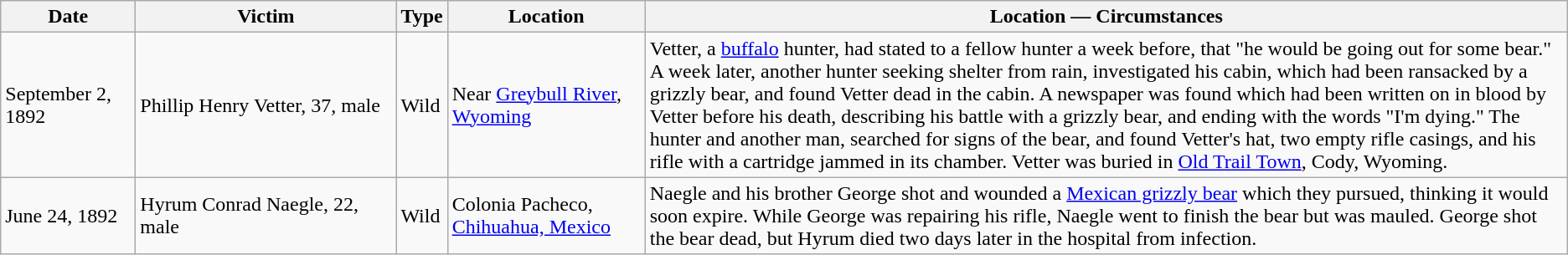<table class="wikitable sortable">
<tr>
<th style="width:100px;" class="unsortable">Date</th>
<th style="width:200px;" class="unsortable">Victim</th>
<th class="unsortable">Type</th>
<th style="width:150px;" class="unsortable">Location</th>
<th class=unsortable>Location — Circumstances</th>
</tr>
<tr>
<td>September 2, 1892</td>
<td>Phillip Henry Vetter, 37, male</td>
<td>Wild</td>
<td>Near <a href='#'>Greybull River</a>, <a href='#'>Wyoming</a></td>
<td>Vetter, a <a href='#'>buffalo</a> hunter, had stated to a fellow hunter a week before, that "he would be going out for some bear." A week later, another hunter seeking shelter from rain, investigated his cabin, which had been ransacked by a grizzly bear, and found Vetter dead in the cabin. A newspaper was found which had been written on in blood by Vetter before his death, describing his battle with a grizzly bear, and ending with the words "I'm dying." The hunter and another man, searched for signs of the bear, and found Vetter's hat, two empty rifle casings, and his rifle with a cartridge jammed in its chamber. Vetter was buried in <a href='#'>Old Trail Town</a>, Cody, Wyoming.</td>
</tr>
<tr>
<td>June 24, 1892</td>
<td>Hyrum Conrad Naegle, 22, male</td>
<td>Wild</td>
<td>Colonia Pacheco, <a href='#'>Chihuahua, Mexico</a></td>
<td>Naegle and his brother George shot and wounded a <a href='#'>Mexican grizzly bear</a> which they pursued, thinking it would soon expire. While George was repairing his rifle, Naegle went to finish the bear but was mauled. George shot the bear dead, but Hyrum died two days later in the hospital from infection.</td>
</tr>
</table>
